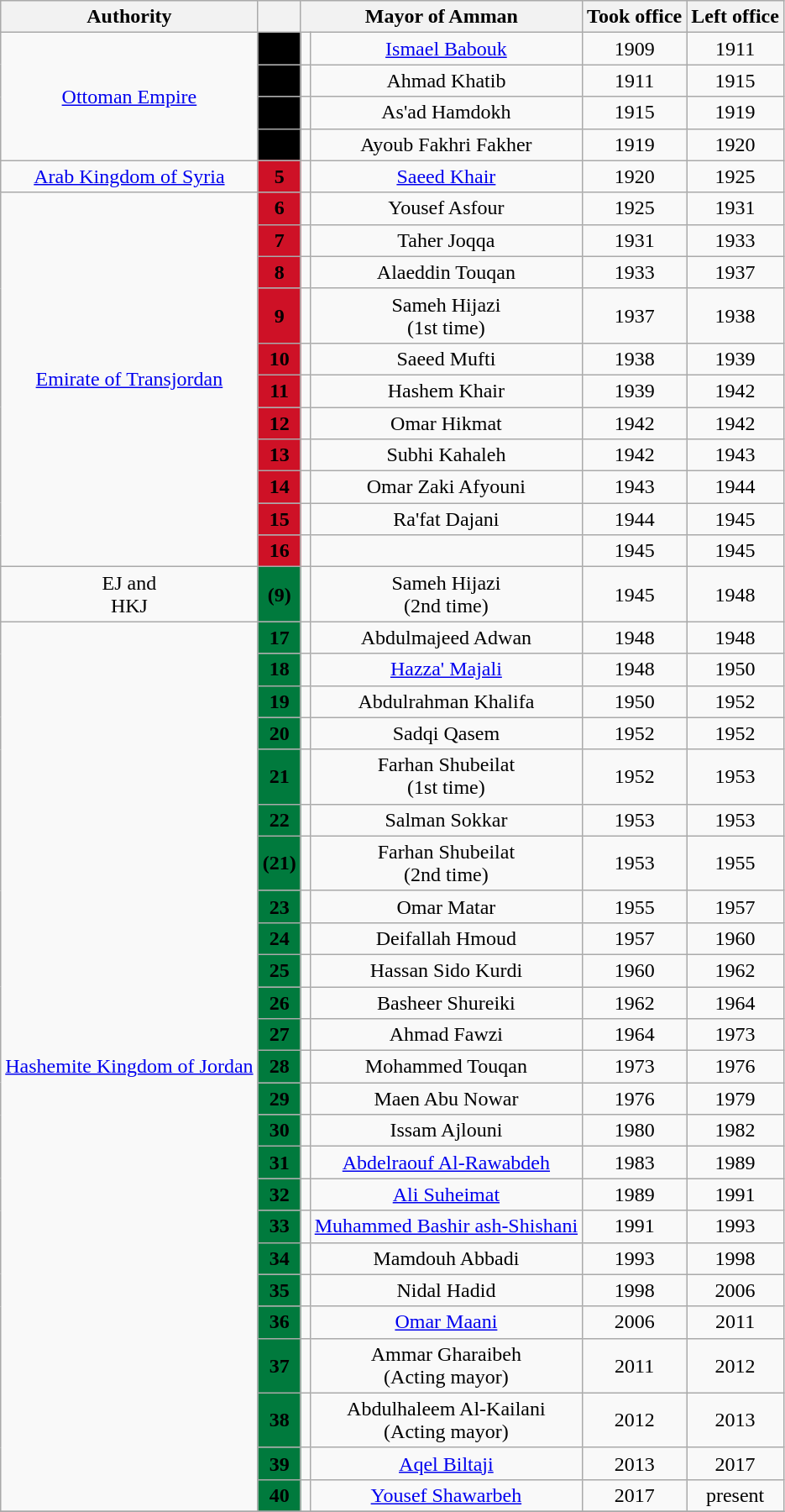<table class="wikitable" style="text-align: center;">
<tr>
<th>Authority</th>
<th><br></th>
<th colspan="2">Mayor of Amman</th>
<th>Took office</th>
<th>Left office</th>
</tr>
<tr>
<td rowspan="4"><a href='#'>Ottoman Empire</a></td>
<td style="background:#000000;"><strong>1</strong></td>
<td></td>
<td><a href='#'>Ismael Babouk</a></td>
<td>1909</td>
<td>1911</td>
</tr>
<tr>
<td style="background:#000000;"><strong>2</strong></td>
<td></td>
<td>Ahmad Khatib</td>
<td>1911</td>
<td>1915</td>
</tr>
<tr>
<td style="background:#000000;"><strong>3</strong></td>
<td></td>
<td>As'ad Hamdokh</td>
<td>1915</td>
<td>1919</td>
</tr>
<tr>
<td style="background:#000000;"><strong>4</strong></td>
<td></td>
<td>Ayoub Fakhri Fakher</td>
<td>1919</td>
<td>1920</td>
</tr>
<tr>
<td><a href='#'>Arab Kingdom of Syria</a></td>
<td style="background:#ce1126;"><strong>5</strong></td>
<td></td>
<td><a href='#'>Saeed Khair</a></td>
<td>1920</td>
<td>1925</td>
</tr>
<tr>
<td rowspan="11"><a href='#'>Emirate of Transjordan</a></td>
<td style="background:#ce1126;"><strong>6</strong></td>
<td></td>
<td>Yousef Asfour</td>
<td>1925</td>
<td>1931</td>
</tr>
<tr>
<td style="background:#ce1126;"><strong>7</strong></td>
<td></td>
<td>Taher Joqqa</td>
<td>1931</td>
<td>1933</td>
</tr>
<tr>
<td style="background:#ce1126;"><strong>8</strong></td>
<td></td>
<td>Alaeddin Touqan</td>
<td>1933</td>
<td>1937</td>
</tr>
<tr>
<td style="background:#ce1126;"><strong>9</strong></td>
<td></td>
<td>Sameh Hijazi <br>(1st time)<br></td>
<td>1937</td>
<td>1938</td>
</tr>
<tr>
<td style="background:#ce1126;"><strong>10</strong></td>
<td></td>
<td>Saeed Mufti</td>
<td>1938</td>
<td>1939</td>
</tr>
<tr>
<td style="background:#ce1126;"><strong>11</strong></td>
<td></td>
<td>Hashem Khair</td>
<td>1939</td>
<td>1942</td>
</tr>
<tr>
<td style="background:#ce1126;"><strong>12</strong></td>
<td></td>
<td>Omar Hikmat</td>
<td>1942</td>
<td>1942</td>
</tr>
<tr>
<td style="background:#ce1126;"><strong>13</strong></td>
<td></td>
<td>Subhi Kahaleh</td>
<td>1942</td>
<td>1943</td>
</tr>
<tr>
<td style="background:#ce1126;"><strong>14</strong></td>
<td></td>
<td>Omar Zaki Afyouni</td>
<td>1943</td>
<td>1944</td>
</tr>
<tr>
<td style="background:#ce1126;"><strong>15</strong></td>
<td></td>
<td>Ra'fat Dajani</td>
<td>1944</td>
<td>1945</td>
</tr>
<tr>
<td style="background:#ce1126;"><strong>16</strong></td>
<td></td>
<td></td>
<td>1945</td>
<td>1945</td>
</tr>
<tr>
<td>EJ and<br>HKJ</td>
<td style="background:#007a3d;"><strong>(9)</strong></td>
<td></td>
<td>Sameh Hijazi <br>(2nd time)<br></td>
<td>1945</td>
<td>1948</td>
</tr>
<tr>
<td rowspan="25"><a href='#'>Hashemite Kingdom of Jordan</a></td>
<td style="background:#007a3d;"><strong>17</strong></td>
<td></td>
<td>Abdulmajeed Adwan</td>
<td>1948</td>
<td>1948</td>
</tr>
<tr>
<td style="background:#007a3d;"><strong>18</strong></td>
<td></td>
<td><a href='#'>Hazza' Majali</a></td>
<td>1948</td>
<td>1950</td>
</tr>
<tr>
<td style="background:#007a3d;"><strong>19</strong></td>
<td></td>
<td>Abdulrahman Khalifa</td>
<td>1950</td>
<td>1952</td>
</tr>
<tr>
<td style="background:#007a3d;"><strong>20</strong></td>
<td></td>
<td>Sadqi Qasem</td>
<td>1952</td>
<td>1952</td>
</tr>
<tr>
<td style="background:#007a3d;"><strong>21</strong></td>
<td></td>
<td>Farhan Shubeilat <br>(1st time)<br></td>
<td>1952</td>
<td>1953</td>
</tr>
<tr>
<td style="background:#007a3d;"><strong>22</strong></td>
<td></td>
<td>Salman Sokkar</td>
<td>1953</td>
<td>1953</td>
</tr>
<tr>
<td style="background:#007a3d;"><strong>(21)</strong></td>
<td></td>
<td>Farhan Shubeilat <br>(2nd time)<br></td>
<td>1953</td>
<td>1955</td>
</tr>
<tr>
<td style="background:#007a3d;"><strong>23</strong></td>
<td></td>
<td>Omar Matar</td>
<td>1955</td>
<td>1957</td>
</tr>
<tr>
<td style="background:#007a3d;"><strong>24</strong></td>
<td></td>
<td>Deifallah Hmoud</td>
<td>1957</td>
<td>1960</td>
</tr>
<tr>
<td style="background:#007a3d;"><strong>25</strong></td>
<td></td>
<td>Hassan Sido Kurdi</td>
<td>1960</td>
<td>1962</td>
</tr>
<tr>
<td style="background:#007a3d;"><strong>26</strong></td>
<td></td>
<td>Basheer Shureiki</td>
<td>1962</td>
<td>1964</td>
</tr>
<tr>
<td style="background:#007a3d;"><strong>27</strong></td>
<td></td>
<td>Ahmad Fawzi</td>
<td>1964</td>
<td>1973</td>
</tr>
<tr>
<td style="background:#007a3d;"><strong>28</strong></td>
<td></td>
<td>Mohammed Touqan</td>
<td>1973</td>
<td>1976</td>
</tr>
<tr>
<td style="background:#007a3d;"><strong>29</strong></td>
<td></td>
<td>Maen Abu Nowar</td>
<td>1976</td>
<td>1979</td>
</tr>
<tr>
<td style="background:#007a3d;"><strong>30</strong></td>
<td></td>
<td>Issam Ajlouni</td>
<td>1980</td>
<td>1982</td>
</tr>
<tr>
<td style="background:#007a3d;"><strong>31</strong></td>
<td></td>
<td><a href='#'>Abdelraouf Al-Rawabdeh</a></td>
<td>1983</td>
<td>1989</td>
</tr>
<tr>
<td style="background:#007a3d;"><strong>32</strong></td>
<td></td>
<td><a href='#'>Ali Suheimat</a></td>
<td>1989</td>
<td>1991</td>
</tr>
<tr>
<td style="background:#007a3d;"><strong>33</strong></td>
<td></td>
<td><a href='#'>Muhammed Bashir ash-Shishani</a></td>
<td>1991</td>
<td>1993</td>
</tr>
<tr>
<td style="background:#007a3d;"><strong>34</strong></td>
<td></td>
<td>Mamdouh Abbadi</td>
<td>1993</td>
<td>1998</td>
</tr>
<tr>
<td style="background:#007a3d;"><strong>35</strong></td>
<td></td>
<td>Nidal Hadid</td>
<td>1998</td>
<td>2006</td>
</tr>
<tr>
<td style="background:#007a3d;"><strong>36</strong></td>
<td></td>
<td><a href='#'>Omar Maani</a></td>
<td>2006</td>
<td>2011</td>
</tr>
<tr>
<td style="background:#007a3d;"><strong>37</strong></td>
<td></td>
<td>Ammar Gharaibeh <br>(Acting mayor)<br></td>
<td>2011</td>
<td>2012</td>
</tr>
<tr>
<td style="background:#007a3d;"><strong>38</strong></td>
<td></td>
<td>Abdulhaleem Al-Kailani <br>(Acting mayor)<br></td>
<td>2012</td>
<td>2013</td>
</tr>
<tr>
<td style="background:#007a3d;"><strong>39</strong></td>
<td></td>
<td><a href='#'>Aqel Biltaji</a></td>
<td>2013</td>
<td>2017</td>
</tr>
<tr>
<td style="background:#007a3d;"><strong>40</strong></td>
<td></td>
<td><a href='#'>Yousef Shawarbeh</a></td>
<td>2017</td>
<td>present</td>
</tr>
<tr>
</tr>
</table>
